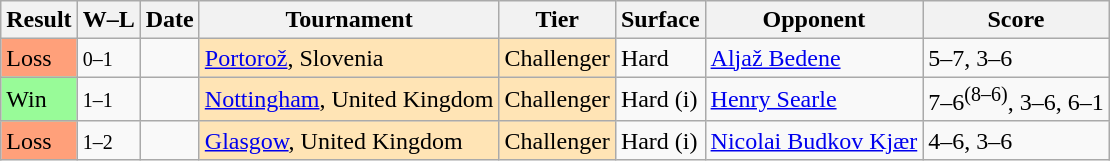<table class="sortable wikitable">
<tr>
<th>Result</th>
<th class="unsortable">W–L</th>
<th>Date</th>
<th>Tournament</th>
<th>Tier</th>
<th>Surface</th>
<th>Opponent</th>
<th class="unsortable">Score</th>
</tr>
<tr>
<td bgcolor=ffa07a>Loss</td>
<td><small>0–1</small></td>
<td><a href='#'></a></td>
<td style="background:moccasin;"><a href='#'>Portorož</a>, Slovenia</td>
<td style="background:moccasin;">Challenger</td>
<td>Hard</td>
<td> <a href='#'>Aljaž Bedene</a></td>
<td>5–7, 3–6</td>
</tr>
<tr>
<td bgcolor=98fb98>Win</td>
<td><small>1–1</small></td>
<td><a href='#'></a></td>
<td style="background:moccasin;"><a href='#'>Nottingham</a>, United Kingdom</td>
<td style="background:moccasin;">Challenger</td>
<td>Hard (i)</td>
<td> <a href='#'>Henry Searle</a></td>
<td>7–6<sup>(8–6)</sup>, 3–6, 6–1</td>
</tr>
<tr>
<td bgcolor=ffa07a>Loss</td>
<td><small>1–2</small></td>
<td><a href='#'></a></td>
<td style="background:moccasin;"><a href='#'>Glasgow</a>, United Kingdom</td>
<td style="background:moccasin;">Challenger</td>
<td>Hard (i)</td>
<td> <a href='#'>Nicolai Budkov Kjær</a></td>
<td>4–6, 3–6</td>
</tr>
</table>
